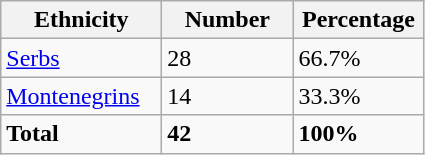<table class="wikitable">
<tr>
<th width="100px">Ethnicity</th>
<th width="80px">Number</th>
<th width="80px">Percentage</th>
</tr>
<tr>
<td><a href='#'>Serbs</a></td>
<td>28</td>
<td>66.7%</td>
</tr>
<tr>
<td><a href='#'>Montenegrins</a></td>
<td>14</td>
<td>33.3%</td>
</tr>
<tr>
<td><strong>Total</strong></td>
<td><strong>42</strong></td>
<td><strong>100%</strong></td>
</tr>
</table>
